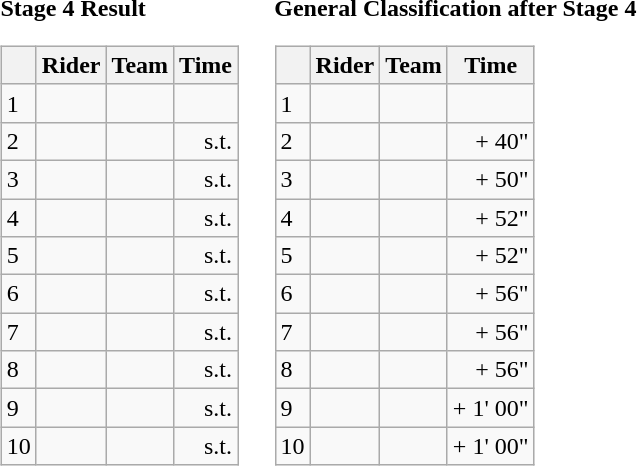<table>
<tr>
<td><strong>Stage 4 Result</strong><br><table class="wikitable">
<tr>
<th></th>
<th>Rider</th>
<th>Team</th>
<th>Time</th>
</tr>
<tr>
<td>1</td>
<td></td>
<td></td>
<td align="right"></td>
</tr>
<tr>
<td>2</td>
<td></td>
<td></td>
<td align="right">s.t.</td>
</tr>
<tr>
<td>3</td>
<td></td>
<td></td>
<td align="right">s.t.</td>
</tr>
<tr>
<td>4</td>
<td></td>
<td></td>
<td align="right">s.t.</td>
</tr>
<tr>
<td>5</td>
<td></td>
<td></td>
<td align="right">s.t.</td>
</tr>
<tr>
<td>6</td>
<td></td>
<td></td>
<td align="right">s.t.</td>
</tr>
<tr>
<td>7</td>
<td></td>
<td></td>
<td align="right">s.t.</td>
</tr>
<tr>
<td>8</td>
<td></td>
<td></td>
<td align="right">s.t.</td>
</tr>
<tr>
<td>9</td>
<td></td>
<td></td>
<td align="right">s.t.</td>
</tr>
<tr>
<td>10</td>
<td></td>
<td></td>
<td align="right">s.t.</td>
</tr>
</table>
</td>
<td></td>
<td><strong>General Classification after Stage 4</strong><br><table class="wikitable">
<tr>
<th></th>
<th>Rider</th>
<th>Team</th>
<th>Time</th>
</tr>
<tr>
<td>1</td>
<td> </td>
<td></td>
<td align="right"></td>
</tr>
<tr>
<td>2</td>
<td></td>
<td></td>
<td align="right">+ 40"</td>
</tr>
<tr>
<td>3</td>
<td> </td>
<td></td>
<td align="right">+ 50"</td>
</tr>
<tr>
<td>4</td>
<td> </td>
<td></td>
<td align="right">+ 52"</td>
</tr>
<tr>
<td>5</td>
<td></td>
<td></td>
<td align="right">+ 52"</td>
</tr>
<tr>
<td>6</td>
<td></td>
<td></td>
<td align="right">+ 56"</td>
</tr>
<tr>
<td>7</td>
<td></td>
<td></td>
<td align="right">+ 56"</td>
</tr>
<tr>
<td>8</td>
<td> </td>
<td></td>
<td align="right">+ 56"</td>
</tr>
<tr>
<td>9</td>
<td></td>
<td></td>
<td align="right">+ 1' 00"</td>
</tr>
<tr>
<td>10</td>
<td></td>
<td></td>
<td align="right">+ 1' 00"</td>
</tr>
</table>
</td>
</tr>
</table>
